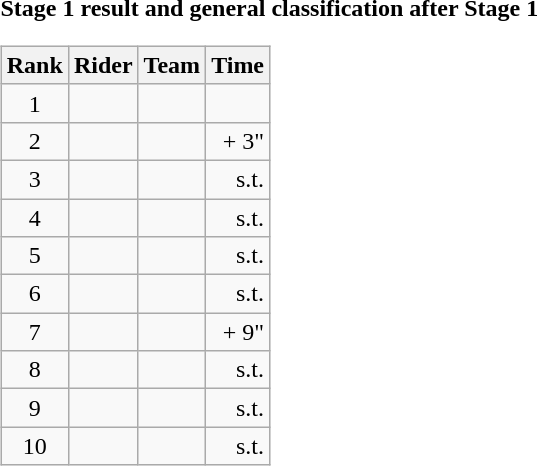<table>
<tr>
<td><strong>Stage 1 result and general classification after Stage 1</strong><br><table class="wikitable">
<tr>
<th scope="col">Rank</th>
<th scope="col">Rider</th>
<th scope="col">Team</th>
<th scope="col">Time</th>
</tr>
<tr>
<td style="text-align:center;">1</td>
<td></td>
<td></td>
<td style="text-align:right;"></td>
</tr>
<tr>
<td style="text-align:center;">2</td>
<td></td>
<td></td>
<td style="text-align:right;">+ 3"</td>
</tr>
<tr>
<td style="text-align:center;">3</td>
<td></td>
<td></td>
<td style="text-align:right;">s.t.</td>
</tr>
<tr>
<td style="text-align:center;">4</td>
<td></td>
<td></td>
<td style="text-align:right;">s.t.</td>
</tr>
<tr>
<td style="text-align:center;">5</td>
<td></td>
<td></td>
<td style="text-align:right;">s.t.</td>
</tr>
<tr>
<td style="text-align:center;">6</td>
<td></td>
<td></td>
<td style="text-align:right;">s.t.</td>
</tr>
<tr>
<td style="text-align:center;">7</td>
<td></td>
<td></td>
<td style="text-align:right;">+ 9"</td>
</tr>
<tr>
<td style="text-align:center;">8</td>
<td></td>
<td></td>
<td style="text-align:right;">s.t.</td>
</tr>
<tr>
<td style="text-align:center;">9</td>
<td></td>
<td></td>
<td style="text-align:right;">s.t.</td>
</tr>
<tr>
<td style="text-align:center;">10</td>
<td></td>
<td></td>
<td style="text-align:right;">s.t.</td>
</tr>
</table>
</td>
</tr>
</table>
